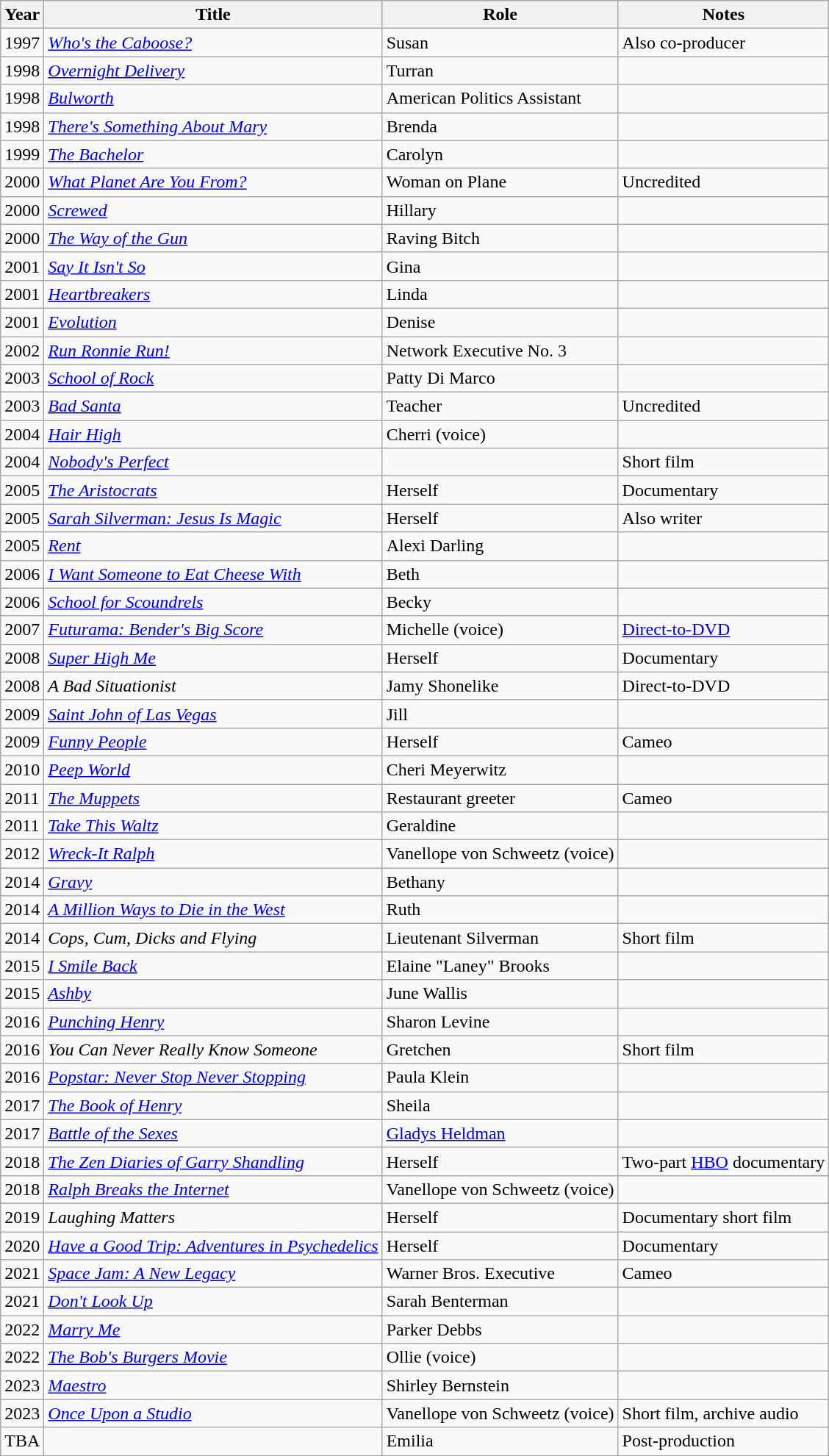<table class="wikitable sortable">
<tr>
<th>Year</th>
<th>Title</th>
<th>Role</th>
<th class="unsortable">Notes</th>
</tr>
<tr>
<td>1997</td>
<td><em><a href='#'>Who's the Caboose?</a></em></td>
<td>Susan</td>
<td>Also co-producer</td>
</tr>
<tr>
<td>1998</td>
<td><em><a href='#'>Overnight Delivery</a></em></td>
<td>Turran</td>
<td></td>
</tr>
<tr>
<td>1998</td>
<td><em><a href='#'>Bulworth</a></em></td>
<td>American Politics Assistant</td>
<td></td>
</tr>
<tr>
<td>1998</td>
<td><em><a href='#'>There's Something About Mary</a></em></td>
<td>Brenda</td>
<td></td>
</tr>
<tr>
<td>1999</td>
<td><em><a href='#'>The Bachelor</a></em></td>
<td>Carolyn</td>
<td></td>
</tr>
<tr>
<td>2000</td>
<td><em><a href='#'>What Planet Are You From?</a></em></td>
<td>Woman on Plane</td>
<td>Uncredited</td>
</tr>
<tr>
<td>2000</td>
<td><em><a href='#'>Screwed</a></em></td>
<td>Hillary</td>
<td></td>
</tr>
<tr>
<td>2000</td>
<td><em><a href='#'>The Way of the Gun</a></em></td>
<td>Raving Bitch</td>
<td></td>
</tr>
<tr>
<td>2001</td>
<td><em><a href='#'>Say It Isn't So</a></em></td>
<td>Gina</td>
<td></td>
</tr>
<tr>
<td>2001</td>
<td><em><a href='#'>Heartbreakers</a></em></td>
<td>Linda</td>
<td></td>
</tr>
<tr>
<td>2001</td>
<td><em><a href='#'>Evolution</a></em></td>
<td>Denise</td>
<td></td>
</tr>
<tr>
<td>2002</td>
<td><em><a href='#'>Run Ronnie Run!</a></em></td>
<td>Network Executive No. 3</td>
<td></td>
</tr>
<tr>
<td>2003</td>
<td><em><a href='#'>School of Rock</a></em></td>
<td>Patty Di Marco</td>
<td></td>
</tr>
<tr>
<td>2003</td>
<td><em><a href='#'>Bad Santa</a></em></td>
<td>Teacher</td>
<td>Uncredited</td>
</tr>
<tr>
<td>2004</td>
<td><em><a href='#'>Hair High</a></em></td>
<td>Cherri (voice)</td>
<td></td>
</tr>
<tr>
<td>2004</td>
<td><em><a href='#'>Nobody's Perfect</a></em></td>
<td></td>
<td>Short film</td>
</tr>
<tr>
<td>2005</td>
<td><em><a href='#'>The Aristocrats</a></em></td>
<td>Herself</td>
<td>Documentary</td>
</tr>
<tr>
<td>2005</td>
<td><em><a href='#'>Sarah Silverman: Jesus Is Magic</a></em></td>
<td>Herself</td>
<td>Also writer</td>
</tr>
<tr>
<td>2005</td>
<td><em><a href='#'>Rent</a></em></td>
<td>Alexi Darling</td>
<td></td>
</tr>
<tr>
<td>2006</td>
<td><em><a href='#'>I Want Someone to Eat Cheese With</a></em></td>
<td>Beth</td>
<td></td>
</tr>
<tr>
<td>2006</td>
<td><em><a href='#'>School for Scoundrels</a></em></td>
<td>Becky</td>
<td></td>
</tr>
<tr>
<td>2007</td>
<td><em><a href='#'>Futurama: Bender's Big Score</a></em></td>
<td>Michelle (voice)</td>
<td><a href='#'>Direct-to-DVD</a></td>
</tr>
<tr>
<td>2008</td>
<td><em><a href='#'>Super High Me</a></em></td>
<td>Herself</td>
<td>Documentary</td>
</tr>
<tr>
<td>2008</td>
<td><em>A Bad Situationist</em></td>
<td>Jamy Shonelike</td>
<td>Direct-to-DVD</td>
</tr>
<tr>
<td>2009</td>
<td><em><a href='#'>Saint John of Las Vegas</a></em></td>
<td>Jill</td>
<td></td>
</tr>
<tr>
<td>2009</td>
<td><em><a href='#'>Funny People</a></em></td>
<td>Herself</td>
<td>Cameo</td>
</tr>
<tr>
<td>2010</td>
<td><em><a href='#'>Peep World</a></em></td>
<td>Cheri Meyerwitz</td>
<td></td>
</tr>
<tr>
<td>2011</td>
<td><em><a href='#'>The Muppets</a></em></td>
<td>Restaurant greeter</td>
<td>Cameo</td>
</tr>
<tr>
<td>2011</td>
<td><em><a href='#'>Take This Waltz</a></em></td>
<td>Geraldine</td>
<td></td>
</tr>
<tr>
<td>2012</td>
<td><em><a href='#'>Wreck-It Ralph</a></em></td>
<td>Vanellope von Schweetz (voice)</td>
<td></td>
</tr>
<tr>
<td>2014</td>
<td><em><a href='#'>Gravy</a></em></td>
<td>Bethany</td>
<td></td>
</tr>
<tr>
<td>2014</td>
<td><em><a href='#'>A Million Ways to Die in the West</a></em></td>
<td>Ruth</td>
<td></td>
</tr>
<tr>
<td>2014</td>
<td><em>Cops, Cum, Dicks and Flying</em></td>
<td>Lieutenant Silverman</td>
<td>Short film</td>
</tr>
<tr>
<td>2015</td>
<td><em><a href='#'>I Smile Back</a></em></td>
<td>Elaine "Laney" Brooks</td>
<td></td>
</tr>
<tr>
<td>2015</td>
<td><em><a href='#'>Ashby</a></em></td>
<td>June Wallis</td>
<td></td>
</tr>
<tr>
<td>2016</td>
<td><em><a href='#'>Punching Henry</a></em></td>
<td>Sharon Levine</td>
<td></td>
</tr>
<tr>
<td>2016</td>
<td><em>You Can Never Really Know Someone</em></td>
<td>Gretchen</td>
<td>Short film</td>
</tr>
<tr>
<td>2016</td>
<td><em><a href='#'>Popstar: Never Stop Never Stopping</a></em></td>
<td>Paula Klein</td>
<td></td>
</tr>
<tr>
<td>2017</td>
<td><em><a href='#'>The Book of Henry</a></em></td>
<td>Sheila</td>
<td></td>
</tr>
<tr>
<td>2017</td>
<td><em><a href='#'>Battle of the Sexes</a></em></td>
<td><a href='#'>Gladys Heldman</a></td>
<td></td>
</tr>
<tr>
<td>2018</td>
<td><em><a href='#'>The Zen Diaries of Garry Shandling</a></em></td>
<td>Herself</td>
<td>Two-part <a href='#'>HBO</a> documentary</td>
</tr>
<tr>
<td>2018</td>
<td><em><a href='#'>Ralph Breaks the Internet</a></em></td>
<td>Vanellope von Schweetz (voice)</td>
<td></td>
</tr>
<tr>
<td>2019</td>
<td><em>Laughing Matters</em></td>
<td>Herself</td>
<td>Documentary short film</td>
</tr>
<tr>
<td>2020</td>
<td><em><a href='#'>Have a Good Trip: Adventures in Psychedelics</a></em></td>
<td>Herself</td>
<td>Documentary</td>
</tr>
<tr>
<td>2021</td>
<td><em><a href='#'>Space Jam: A New Legacy</a></em></td>
<td>Warner Bros. Executive</td>
<td>Cameo</td>
</tr>
<tr>
<td>2021</td>
<td><em><a href='#'>Don't Look Up</a></em></td>
<td>Sarah Benterman</td>
<td></td>
</tr>
<tr>
<td>2022</td>
<td><em><a href='#'>Marry Me</a></em></td>
<td>Parker Debbs</td>
<td></td>
</tr>
<tr>
<td>2022</td>
<td><em><a href='#'>The Bob's Burgers Movie</a></em></td>
<td>Ollie (voice)</td>
<td></td>
</tr>
<tr>
<td>2023</td>
<td><em><a href='#'>Maestro</a></em></td>
<td>Shirley Bernstein</td>
<td></td>
</tr>
<tr>
<td>2023</td>
<td><em><a href='#'>Once Upon a Studio</a></em></td>
<td>Vanellope von Schweetz (voice)</td>
<td>Short film, archive audio</td>
</tr>
<tr>
<td>TBA</td>
<td></td>
<td>Emilia</td>
<td>Post-production</td>
</tr>
<tr>
</tr>
</table>
